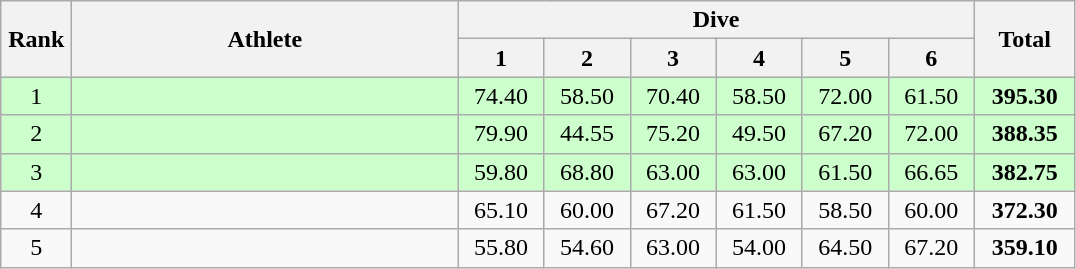<table class="wikitable" style="text-align:center">
<tr>
<th rowspan="2" width="40">Rank</th>
<th rowspan="2" width="250">Athlete</th>
<th colspan="6">Dive</th>
<th rowspan="2" width="60">Total</th>
</tr>
<tr>
<th width="50">1</th>
<th width="50">2</th>
<th width="50">3</th>
<th width="50">4</th>
<th width="50">5</th>
<th width="50">6</th>
</tr>
<tr bgcolor="ccffcc">
<td>1</td>
<td align="left"></td>
<td>74.40</td>
<td>58.50</td>
<td>70.40</td>
<td>58.50</td>
<td>72.00</td>
<td>61.50</td>
<td><strong>395.30</strong></td>
</tr>
<tr bgcolor="ccffcc">
<td>2</td>
<td align="left"></td>
<td>79.90</td>
<td>44.55</td>
<td>75.20</td>
<td>49.50</td>
<td>67.20</td>
<td>72.00</td>
<td><strong>388.35</strong></td>
</tr>
<tr bgcolor="ccffcc">
<td>3</td>
<td align="left"></td>
<td>59.80</td>
<td>68.80</td>
<td>63.00</td>
<td>63.00</td>
<td>61.50</td>
<td>66.65</td>
<td><strong>382.75</strong></td>
</tr>
<tr>
<td>4</td>
<td align="left"></td>
<td>65.10</td>
<td>60.00</td>
<td>67.20</td>
<td>61.50</td>
<td>58.50</td>
<td>60.00</td>
<td><strong>372.30</strong></td>
</tr>
<tr>
<td>5</td>
<td align="left"></td>
<td>55.80</td>
<td>54.60</td>
<td>63.00</td>
<td>54.00</td>
<td>64.50</td>
<td>67.20</td>
<td><strong>359.10</strong></td>
</tr>
</table>
